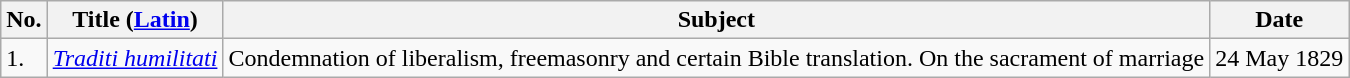<table class="wikitable">
<tr>
<th>No.</th>
<th>Title (<a href='#'>Latin</a>)</th>
<th>Subject</th>
<th>Date</th>
</tr>
<tr>
<td>1.</td>
<td><em><a href='#'>Traditi humilitati</a></em></td>
<td>Condemnation of liberalism, freemasonry and certain Bible translation. On the sacrament of marriage</td>
<td>24 May 1829</td>
</tr>
</table>
